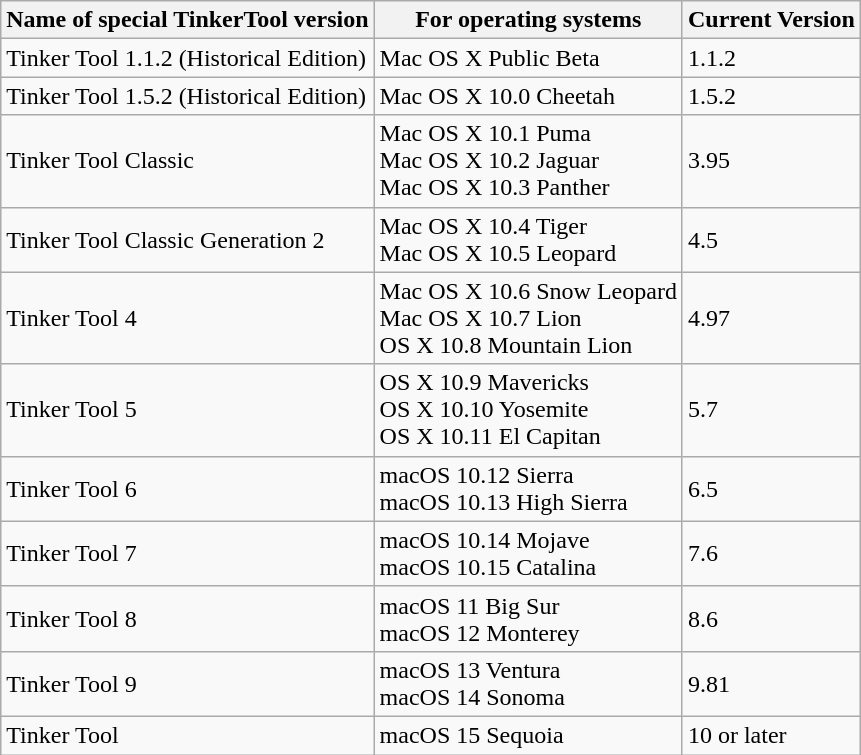<table class="wikitable">
<tr>
<th>Name of special TinkerTool version</th>
<th>For operating systems</th>
<th>Current Version</th>
</tr>
<tr>
<td>Tinker Tool 1.1.2 (Historical Edition)</td>
<td>Mac OS X Public Beta</td>
<td>1.1.2</td>
</tr>
<tr>
<td>Tinker Tool 1.5.2 (Historical Edition)</td>
<td>Mac OS X 10.0 Cheetah</td>
<td>1.5.2</td>
</tr>
<tr>
<td>Tinker Tool Classic</td>
<td>Mac OS X 10.1 Puma<br>Mac OS X 10.2 Jaguar<br>Mac OS X 10.3 Panther</td>
<td>3.95</td>
</tr>
<tr>
<td>Tinker Tool Classic Generation 2</td>
<td>Mac OS X 10.4 Tiger<br>Mac OS X 10.5 Leopard</td>
<td>4.5</td>
</tr>
<tr>
<td>Tinker Tool 4</td>
<td>Mac OS X 10.6 Snow Leopard<br>Mac OS X 10.7 Lion<br>OS X 10.8 Mountain Lion</td>
<td>4.97</td>
</tr>
<tr>
<td>Tinker Tool 5</td>
<td>OS X 10.9 Mavericks<br>OS X 10.10 Yosemite<br>OS X 10.11 El Capitan</td>
<td>5.7</td>
</tr>
<tr>
<td>Tinker Tool 6</td>
<td>macOS 10.12 Sierra<br>macOS 10.13 High Sierra</td>
<td>6.5</td>
</tr>
<tr>
<td>Tinker Tool 7</td>
<td>macOS 10.14 Mojave<br>macOS 10.15 Catalina</td>
<td>7.6</td>
</tr>
<tr>
<td>Tinker Tool 8</td>
<td>macOS 11 Big Sur<br>macOS 12 Monterey</td>
<td>8.6</td>
</tr>
<tr>
<td>Tinker Tool 9</td>
<td>macOS 13 Ventura<br>macOS 14 Sonoma</td>
<td>9.81</td>
</tr>
<tr>
<td>Tinker Tool</td>
<td>macOS 15 Sequoia</td>
<td>10 or later</td>
</tr>
</table>
